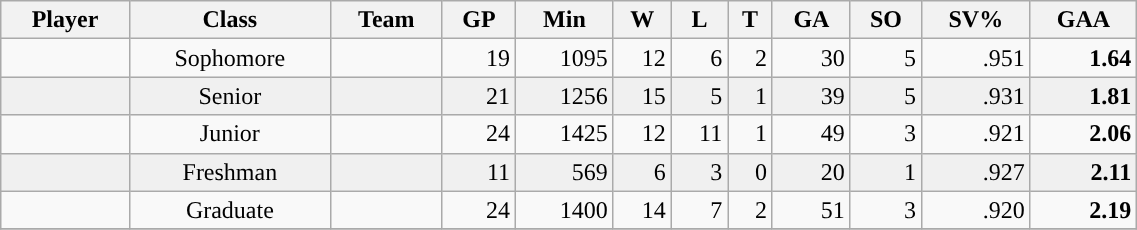<table class="wikitable sortable" style="text-align: center; "width=60%">
<tr>
<th>Player</th>
<th>Class</th>
<th>Team</th>
<th>GP</th>
<th>Min</th>
<th>W</th>
<th>L</th>
<th>T</th>
<th>GA</th>
<th>SO</th>
<th>SV%</th>
<th>GAA</th>
</tr>
<tr>
<td style="text-align: left"></td>
<td>Sophomore</td>
<td><strong><a href='#'></a></strong></td>
<td style="text-align: right">19</td>
<td style="text-align: right">1095</td>
<td style="text-align: right">12</td>
<td style="text-align: right">6</td>
<td style="text-align: right">2</td>
<td style="text-align: right">30</td>
<td style="text-align: right">5</td>
<td style="text-align: right">.951</td>
<td style="text-align: right"><strong>1.64</strong></td>
</tr>
<tr bgcolor=f0f0f0>
<td style="text-align: left"></td>
<td>Senior</td>
<td><strong><a href='#'></a></strong></td>
<td style="text-align: right">21</td>
<td style="text-align: right">1256</td>
<td style="text-align: right">15</td>
<td style="text-align: right">5</td>
<td style="text-align: right">1</td>
<td style="text-align: right">39</td>
<td style="text-align: right">5</td>
<td style="text-align: right">.931</td>
<td style="text-align: right"><strong>1.81</strong></td>
</tr>
<tr>
<td style="text-align: left"></td>
<td>Junior</td>
<td><strong><a href='#'></a></strong></td>
<td style="text-align: right">24</td>
<td style="text-align: right">1425</td>
<td style="text-align: right">12</td>
<td style="text-align: right">11</td>
<td style="text-align: right">1</td>
<td style="text-align: right">49</td>
<td style="text-align: right">3</td>
<td style="text-align: right">.921</td>
<td style="text-align: right"><strong>2.06</strong></td>
</tr>
<tr bgcolor=f0f0f0>
<td style="text-align: left"></td>
<td>Freshman</td>
<td><strong><a href='#'></a></strong></td>
<td style="text-align: right">11</td>
<td style="text-align: right">569</td>
<td style="text-align: right">6</td>
<td style="text-align: right">3</td>
<td style="text-align: right">0</td>
<td style="text-align: right">20</td>
<td style="text-align: right">1</td>
<td style="text-align: right">.927</td>
<td style="text-align: right"><strong>2.11</strong></td>
</tr>
<tr>
<td style="text-align: left"></td>
<td>Graduate</td>
<td><strong><a href='#'></a></strong></td>
<td style="text-align: right">24</td>
<td style="text-align: right">1400</td>
<td style="text-align: right">14</td>
<td style="text-align: right">7</td>
<td style="text-align: right">2</td>
<td style="text-align: right">51</td>
<td style="text-align: right">3</td>
<td style="text-align: right">.920</td>
<td style="text-align: right"><strong>2.19</strong></td>
</tr>
<tr>
</tr>
</table>
